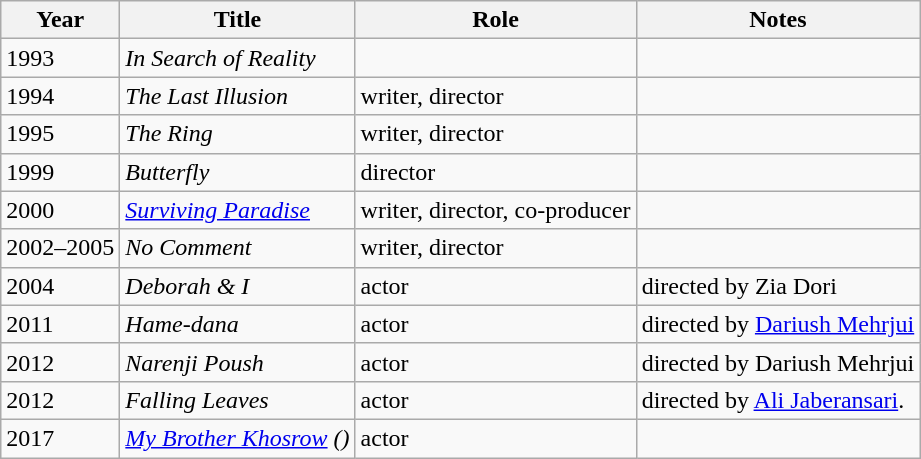<table class="wikitable sortable">
<tr>
<th>Year</th>
<th>Title</th>
<th>Role</th>
<th>Notes</th>
</tr>
<tr>
<td>1993</td>
<td><em>In Search of Reality</em></td>
<td></td>
<td></td>
</tr>
<tr>
<td>1994</td>
<td><em>The Last Illusion</em></td>
<td>writer, director</td>
<td></td>
</tr>
<tr>
<td>1995</td>
<td><em>The Ring</em></td>
<td>writer, director</td>
<td></td>
</tr>
<tr>
<td>1999</td>
<td><em>Butterfly</em></td>
<td>director</td>
<td></td>
</tr>
<tr>
<td>2000</td>
<td><em><a href='#'>Surviving Paradise</a></em></td>
<td>writer, director, co-producer</td>
<td></td>
</tr>
<tr>
<td>2002–2005</td>
<td><em>No Comment</em></td>
<td>writer, director</td>
<td></td>
</tr>
<tr>
<td>2004</td>
<td><em>Deborah & I</em></td>
<td>actor</td>
<td>directed by Zia Dori</td>
</tr>
<tr>
<td>2011</td>
<td><em>Hame-dana</em></td>
<td>actor</td>
<td>directed by <a href='#'>Dariush Mehrjui</a></td>
</tr>
<tr>
<td>2012</td>
<td><em>Narenji Poush</em></td>
<td>actor</td>
<td>directed by Dariush Mehrjui</td>
</tr>
<tr>
<td>2012</td>
<td><em>Falling Leaves</em></td>
<td>actor</td>
<td>directed by <a href='#'>Ali Jaberansari</a>.</td>
</tr>
<tr>
<td>2017</td>
<td><em><a href='#'>My Brother Khosrow</a> ()</em></td>
<td>actor</td>
<td></td>
</tr>
</table>
